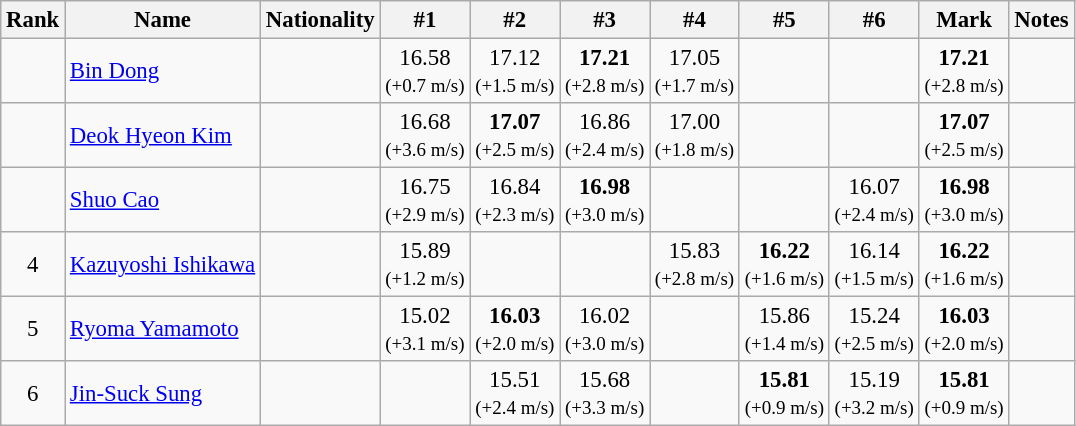<table class="wikitable sortable" style="text-align:center;font-size:95%">
<tr>
<th>Rank</th>
<th>Name</th>
<th>Nationality</th>
<th>#1</th>
<th>#2</th>
<th>#3</th>
<th>#4</th>
<th>#5</th>
<th>#6</th>
<th>Mark</th>
<th>Notes</th>
</tr>
<tr>
<td></td>
<td align=left><a href='#'>Bin Dong</a></td>
<td align=left></td>
<td>16.58<br> <small>(+0.7 m/s)</small></td>
<td>17.12<br> <small>(+1.5 m/s)</small></td>
<td><strong>17.21</strong><br> <small>(+2.8 m/s)</small></td>
<td>17.05<br> <small>(+1.7 m/s)</small></td>
<td></td>
<td></td>
<td><strong>17.21</strong><br> <small>(+2.8 m/s)</small></td>
<td></td>
</tr>
<tr>
<td></td>
<td align=left><a href='#'>Deok Hyeon Kim</a></td>
<td align=left></td>
<td>16.68<br> <small>(+3.6 m/s)</small></td>
<td><strong>17.07</strong><br> <small>(+2.5 m/s)</small></td>
<td>16.86<br> <small>(+2.4 m/s)</small></td>
<td>17.00<br> <small>(+1.8 m/s)</small></td>
<td></td>
<td></td>
<td><strong>17.07</strong><br> <small>(+2.5 m/s)</small></td>
<td></td>
</tr>
<tr>
<td></td>
<td align=left><a href='#'>Shuo Cao</a></td>
<td align=left></td>
<td>16.75<br> <small>(+2.9 m/s)</small></td>
<td>16.84<br> <small>(+2.3 m/s)</small></td>
<td><strong>16.98</strong><br> <small>(+3.0 m/s)</small></td>
<td></td>
<td></td>
<td>16.07<br> <small>(+2.4 m/s)</small></td>
<td><strong>16.98</strong><br> <small>(+3.0 m/s)</small></td>
<td></td>
</tr>
<tr>
<td>4</td>
<td align=left><a href='#'>Kazuyoshi Ishikawa</a></td>
<td align=left></td>
<td>15.89<br> <small>(+1.2 m/s)</small></td>
<td></td>
<td></td>
<td>15.83<br> <small>(+2.8 m/s)</small></td>
<td><strong>16.22</strong><br> <small>(+1.6 m/s)</small></td>
<td>16.14<br> <small>(+1.5 m/s)</small></td>
<td><strong>16.22</strong><br> <small>(+1.6 m/s)</small></td>
<td></td>
</tr>
<tr>
<td>5</td>
<td align=left><a href='#'>Ryoma Yamamoto</a></td>
<td align=left></td>
<td>15.02<br> <small>(+3.1 m/s)</small></td>
<td><strong>16.03</strong><br> <small>(+2.0 m/s)</small></td>
<td>16.02<br> <small>(+3.0 m/s)</small></td>
<td></td>
<td>15.86<br> <small>(+1.4 m/s)</small></td>
<td>15.24<br> <small>(+2.5 m/s)</small></td>
<td><strong>16.03</strong><br> <small>(+2.0 m/s)</small></td>
<td></td>
</tr>
<tr>
<td>6</td>
<td align=left><a href='#'>Jin-Suck Sung</a></td>
<td align=left></td>
<td></td>
<td>15.51<br> <small>(+2.4 m/s)</small></td>
<td>15.68<br> <small>(+3.3 m/s)</small></td>
<td></td>
<td><strong>15.81</strong><br> <small>(+0.9 m/s)</small></td>
<td>15.19<br> <small>(+3.2 m/s)</small></td>
<td><strong>15.81</strong><br> <small>(+0.9 m/s)</small></td>
<td></td>
</tr>
</table>
